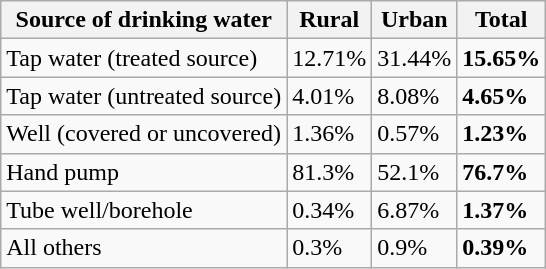<table class="wikitable sortable">
<tr>
<th>Source of drinking water</th>
<th>Rural</th>
<th>Urban</th>
<th><strong>Total</strong></th>
</tr>
<tr>
<td>Tap water (treated source)</td>
<td>12.71%</td>
<td>31.44%</td>
<td><strong>15.65%</strong></td>
</tr>
<tr>
<td>Tap water (untreated source)</td>
<td>4.01%</td>
<td>8.08%</td>
<td><strong>4.65%</strong></td>
</tr>
<tr>
<td>Well (covered or uncovered)</td>
<td>1.36%</td>
<td>0.57%</td>
<td><strong>1.23%</strong></td>
</tr>
<tr>
<td>Hand pump</td>
<td>81.3%</td>
<td>52.1%</td>
<td><strong>76.7%</strong></td>
</tr>
<tr>
<td>Tube well/borehole</td>
<td>0.34%</td>
<td>6.87%</td>
<td><strong>1.37%</strong></td>
</tr>
<tr>
<td>All others</td>
<td>0.3%</td>
<td>0.9%</td>
<td><strong>0.39%</strong></td>
</tr>
</table>
